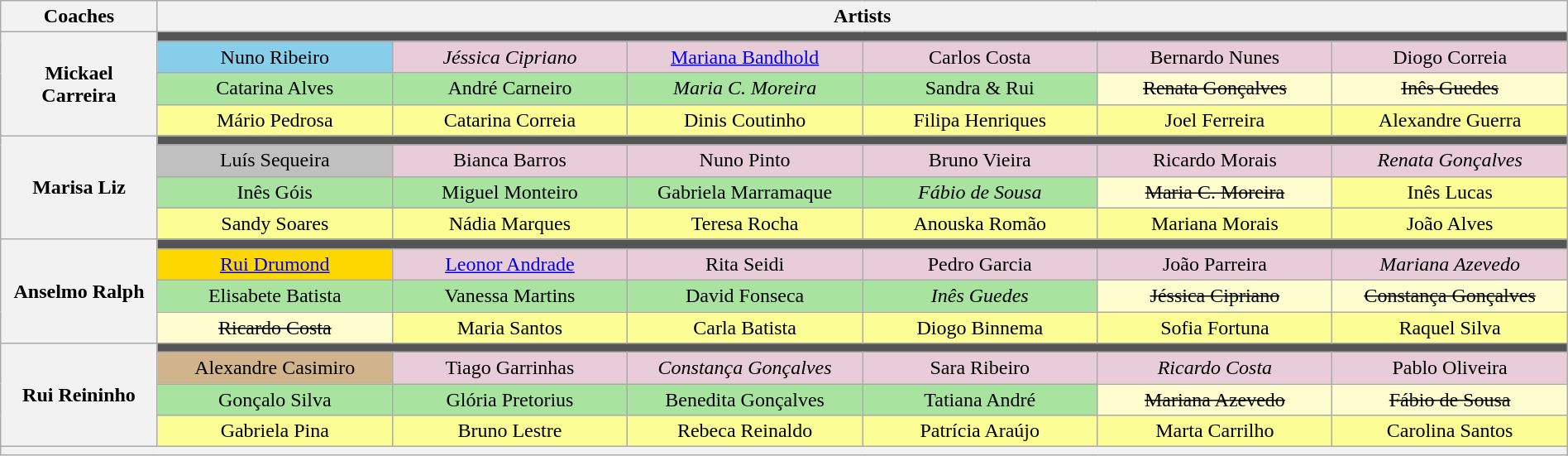<table class="wikitable collapsible collapsed" style="text-align:center; width:100%">
<tr>
<th style="width:10%">Coaches</th>
<th style="width:90%" colspan="6">Artists</th>
</tr>
<tr>
<th rowspan="4">Mickael Carreira</th>
<td colspan="6" style="background:#555"></td>
</tr>
<tr>
<td style="background:skyblue; width:15%">Nuno Ribeiro</td>
<td style="background:#E8CCD7; width:15%"><em>Jéssica Cipriano</em></td>
<td style="background:#E8CCD7; width:15%"><a href='#'>Mariana Bandhold</a></td>
<td style="background:#E8CCD7; width:15%">Carlos Costa</td>
<td style="background:#E8CCD7; width:15%">Bernardo Nunes</td>
<td style="background:#E8CCD7; width:15%">Diogo Correia</td>
</tr>
<tr>
<td style="background:#A8E4A0">Catarina Alves</td>
<td style="background:#A8E4A0">André Carneiro</td>
<td style="background:#A8E4A0"><em>Maria C. Moreira</em></td>
<td style="background:#A8E4A0">Sandra & Rui</td>
<td style="background:#FFFDD0"><s>Renata Gonçalves</s></td>
<td style="background:#FFFDD0"><s>Inês Guedes</s></td>
</tr>
<tr>
<td style="background:#FDFD96">Mário Pedrosa</td>
<td style="background:#FDFD96">Catarina Correia</td>
<td style="background:#FDFD96">Dinis Coutinho</td>
<td style="background:#FDFD96">Filipa Henriques</td>
<td style="background:#FDFD96">Joel Ferreira</td>
<td style="background:#FDFD96">Alexandre Guerra</td>
</tr>
<tr>
<th rowspan="4">Marisa Liz</th>
<td colspan="6" style="background:#555"></td>
</tr>
<tr>
<td style="background: silver">Luís Sequeira</td>
<td style="background:#E8CCD7">Bianca Barros</td>
<td style="background:#E8CCD7">Nuno Pinto</td>
<td style="background:#E8CCD7">Bruno Vieira</td>
<td style="background:#E8CCD7">Ricardo Morais</td>
<td style="background:#E8CCD7"><em>Renata Gonçalves</em></td>
</tr>
<tr>
<td style="background:#A8E4A0">Inês Góis</td>
<td style="background:#A8E4A0">Miguel Monteiro</td>
<td style="background:#A8E4A0">Gabriela Marramaque</td>
<td style="background:#A8E4A0"><em>Fábio de Sousa</em></td>
<td style="background:#FFFDD0"><s>Maria C. Moreira</s></td>
<td style="background:#FDFD96">Inês Lucas</td>
</tr>
<tr>
<td style="background:#FDFD96">Sandy Soares</td>
<td style="background:#FDFD96">Nádia Marques</td>
<td style="background:#FDFD96">Teresa Rocha</td>
<td style="background:#FDFD96">Anouska Romão</td>
<td style="background:#FDFD96">Mariana Morais</td>
<td style="background:#FDFD96">João Alves</td>
</tr>
<tr>
<th rowspan="4">Anselmo Ralph</th>
<td colspan="6" style="background:#555"></td>
</tr>
<tr>
<td style="background: gold"><a href='#'>Rui Drumond</a></td>
<td style="background:#E8CCD7"><a href='#'>Leonor Andrade</a></td>
<td style="background:#E8CCD7">Rita Seidi</td>
<td style="background:#E8CCD7">Pedro Garcia</td>
<td style="background:#E8CCD7">João Parreira</td>
<td style="background:#E8CCD7"><em>Mariana Azevedo</em></td>
</tr>
<tr>
<td style="background:#A8E4A0">Elisabete Batista</td>
<td style="background:#A8E4A0">Vanessa Martins</td>
<td style="background:#A8E4A0">David Fonseca</td>
<td style="background:#A8E4A0"><em>Inês Guedes</em></td>
<td style="background:#FFFDD0"><s>Jéssica Cipriano</s></td>
<td style="background:#FFFDD0"><s>Constança Gonçalves</s></td>
</tr>
<tr>
<td style="background:#FFFDD0"><s>Ricardo Costa</s></td>
<td style="background:#FDFD96">Maria Santos</td>
<td style="background:#FDFD96">Carla Batista</td>
<td style="background:#FDFD96">Diogo Binnema</td>
<td style="background:#FDFD96">Sofia Fortuna</td>
<td style="background:#FDFD96">Raquel Silva</td>
</tr>
<tr>
<th rowspan="4">Rui Reininho</th>
<td colspan="6" style="background:#555"></td>
</tr>
<tr>
<td style="background: tan">Alexandre Casimiro</td>
<td style="background:#E8CCD7">Tiago Garrinhas</td>
<td style="background:#E8CCD7"><em>Constança Gonçalves</em></td>
<td style="background:#E8CCD7">Sara Ribeiro</td>
<td style="background:#E8CCD7"><em>Ricardo Costa</em></td>
<td style="background:#E8CCD7">Pablo Oliveira</td>
</tr>
<tr>
<td style="background:#A8E4A0">Gonçalo Silva</td>
<td style="background:#A8E4A0">Glória Pretorius</td>
<td style="background:#A8E4A0">Benedita Gonçalves</td>
<td style="background:#A8E4A0">Tatiana André</td>
<td style="background:#FFFDD0"><s>Mariana Azevedo</s></td>
<td style="background:#FFFDD0"><s>Fábio de Sousa</s></td>
</tr>
<tr>
<td style="background:#FDFD96">Gabriela Pina</td>
<td style="background:#FDFD96">Bruno Lestre</td>
<td style="background:#FDFD96">Rebeca Reinaldo</td>
<td style="background:#FDFD96">Patrícia Araújo</td>
<td style="background:#FDFD96">Marta Carrilho</td>
<td style="background:#FDFD96">Carolina Santos</td>
</tr>
<tr>
<th style="font-size:90%; line-height:12px" colspan="7"></th>
</tr>
</table>
